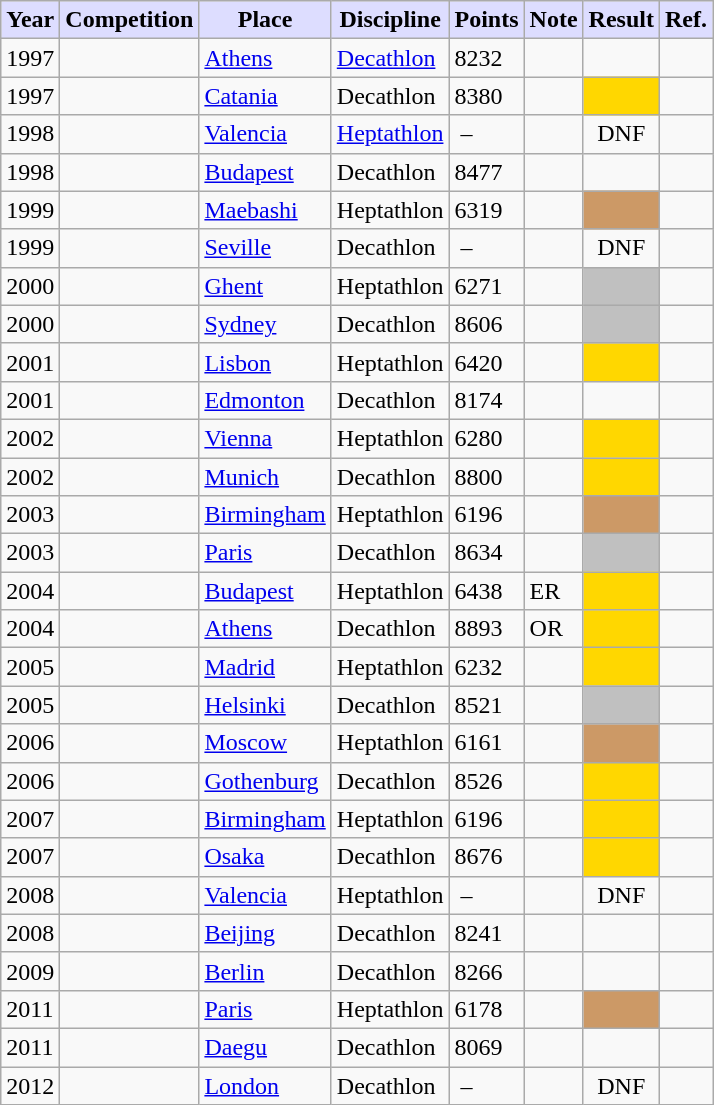<table class="wikitable sortable">
<tr>
<th style="background:#ddf;">Year</th>
<th style="background:#ddf;">Competition</th>
<th style="background:#ddf;" class="unsortable">Place</th>
<th style="background:#ddf;">Discipline</th>
<th style="background:#ddf;">Points</th>
<th style="background:#ddf;" class="unsortable">Note</th>
<th style="background:#ddf;">Result</th>
<th style="background:#ddf;" class="unsortable">Ref.</th>
</tr>
<tr>
<td>1997</td>
<td></td>
<td><a href='#'>Athens</a></td>
<td><a href='#'>Decathlon</a></td>
<td>8232</td>
<td></td>
<td style="text-align:center;"></td>
<td></td>
</tr>
<tr>
<td>1997</td>
<td></td>
<td><a href='#'>Catania</a></td>
<td>Decathlon</td>
<td>8380</td>
<td></td>
<td style="background:gold; text-align:center;"></td>
<td></td>
</tr>
<tr>
<td>1998</td>
<td></td>
<td><a href='#'>Valencia</a></td>
<td><a href='#'>Heptathlon</a></td>
<td> –</td>
<td></td>
<td style="text-align:center;">DNF</td>
<td></td>
</tr>
<tr>
<td>1998</td>
<td></td>
<td><a href='#'>Budapest</a></td>
<td>Decathlon</td>
<td>8477</td>
<td></td>
<td style="text-align:center;"></td>
<td></td>
</tr>
<tr>
<td>1999</td>
<td></td>
<td><a href='#'>Maebashi</a></td>
<td>Heptathlon</td>
<td>6319</td>
<td></td>
<td style="background:#c96; text-align:center;"></td>
<td></td>
</tr>
<tr>
<td>1999</td>
<td></td>
<td><a href='#'>Seville</a></td>
<td>Decathlon</td>
<td> –</td>
<td></td>
<td style="text-align:center;">DNF</td>
<td></td>
</tr>
<tr>
<td>2000</td>
<td></td>
<td><a href='#'>Ghent</a></td>
<td>Heptathlon</td>
<td>6271</td>
<td></td>
<td style="background:silver; text-align:center;"></td>
<td></td>
</tr>
<tr>
<td>2000</td>
<td></td>
<td><a href='#'>Sydney</a></td>
<td>Decathlon</td>
<td>8606</td>
<td></td>
<td style="background:silver; text-align:center;"></td>
<td></td>
</tr>
<tr>
<td>2001</td>
<td></td>
<td><a href='#'>Lisbon</a></td>
<td>Heptathlon</td>
<td>6420</td>
<td></td>
<td style="background:gold; text-align:center;"></td>
<td></td>
</tr>
<tr>
<td>2001</td>
<td></td>
<td><a href='#'>Edmonton</a></td>
<td>Decathlon</td>
<td>8174</td>
<td></td>
<td style="text-align:center;"></td>
<td></td>
</tr>
<tr>
<td>2002</td>
<td></td>
<td><a href='#'>Vienna</a></td>
<td>Heptathlon</td>
<td>6280</td>
<td></td>
<td style="background:gold; text-align:center;"></td>
<td></td>
</tr>
<tr>
<td>2002</td>
<td></td>
<td><a href='#'>Munich</a></td>
<td>Decathlon</td>
<td>8800</td>
<td></td>
<td style="background:gold; text-align:center;"></td>
<td></td>
</tr>
<tr>
<td>2003</td>
<td></td>
<td><a href='#'>Birmingham</a></td>
<td>Heptathlon</td>
<td>6196</td>
<td></td>
<td style="background:#c96; text-align:center;"></td>
<td></td>
</tr>
<tr>
<td>2003</td>
<td></td>
<td><a href='#'>Paris</a></td>
<td>Decathlon</td>
<td>8634</td>
<td></td>
<td style="background:silver; text-align:center;"></td>
<td></td>
</tr>
<tr>
<td>2004</td>
<td></td>
<td><a href='#'>Budapest</a></td>
<td>Heptathlon</td>
<td>6438</td>
<td>ER</td>
<td style="background:gold; text-align:center;"></td>
<td></td>
</tr>
<tr>
<td>2004</td>
<td></td>
<td><a href='#'>Athens</a></td>
<td>Decathlon</td>
<td>8893</td>
<td>OR</td>
<td style="background:gold; text-align:center;"></td>
<td></td>
</tr>
<tr>
<td>2005</td>
<td></td>
<td><a href='#'>Madrid</a></td>
<td>Heptathlon</td>
<td>6232</td>
<td></td>
<td style="background:gold; text-align:center;"></td>
<td></td>
</tr>
<tr>
<td>2005</td>
<td></td>
<td><a href='#'>Helsinki</a></td>
<td>Decathlon</td>
<td>8521</td>
<td></td>
<td style="background:silver; text-align:center;"></td>
<td></td>
</tr>
<tr>
<td>2006</td>
<td></td>
<td><a href='#'>Moscow</a></td>
<td>Heptathlon</td>
<td>6161</td>
<td></td>
<td style="background:#c96; text-align:center;"></td>
<td></td>
</tr>
<tr>
<td>2006</td>
<td></td>
<td><a href='#'>Gothenburg</a></td>
<td>Decathlon</td>
<td>8526</td>
<td></td>
<td style="background:gold; text-align:center;"></td>
<td></td>
</tr>
<tr>
<td>2007</td>
<td></td>
<td><a href='#'>Birmingham</a></td>
<td>Heptathlon</td>
<td>6196</td>
<td></td>
<td style="background:gold; text-align:center;"></td>
<td></td>
</tr>
<tr>
<td>2007</td>
<td></td>
<td><a href='#'>Osaka</a></td>
<td>Decathlon</td>
<td>8676</td>
<td></td>
<td style="background:gold; text-align:center;"></td>
<td></td>
</tr>
<tr>
<td>2008</td>
<td></td>
<td><a href='#'>Valencia</a></td>
<td>Heptathlon</td>
<td> –</td>
<td></td>
<td style="text-align:center;">DNF</td>
<td></td>
</tr>
<tr>
<td>2008</td>
<td></td>
<td><a href='#'>Beijing</a></td>
<td>Decathlon</td>
<td>8241</td>
<td></td>
<td style="text-align:center;"></td>
<td></td>
</tr>
<tr>
<td>2009</td>
<td></td>
<td><a href='#'>Berlin</a></td>
<td>Decathlon</td>
<td>8266</td>
<td></td>
<td style="text-align:center;"></td>
<td></td>
</tr>
<tr>
<td>2011</td>
<td></td>
<td><a href='#'>Paris</a></td>
<td>Heptathlon</td>
<td>6178</td>
<td></td>
<td style="background:#c96; text-align:center;"></td>
<td></td>
</tr>
<tr>
<td>2011</td>
<td></td>
<td><a href='#'>Daegu</a></td>
<td>Decathlon</td>
<td>8069</td>
<td></td>
<td style="text-align:center;"></td>
<td></td>
</tr>
<tr>
<td>2012</td>
<td></td>
<td><a href='#'>London</a></td>
<td>Decathlon</td>
<td> –</td>
<td></td>
<td style="text-align:center;">DNF</td>
<td></td>
</tr>
</table>
